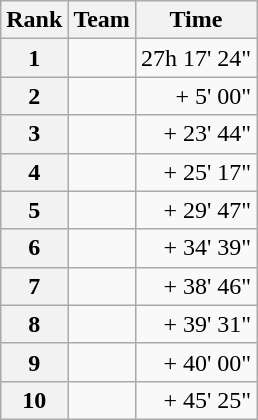<table class="wikitable">
<tr>
<th scope="col">Rank</th>
<th scope="col">Team</th>
<th scope="col">Time</th>
</tr>
<tr>
<th scope="row">1</th>
<td> </td>
<td align="right">27h 17' 24"</td>
</tr>
<tr>
<th scope="row">2</th>
<td> </td>
<td align="right">+ 5' 00"</td>
</tr>
<tr>
<th scope="row">3</th>
<td> </td>
<td align="right">+ 23' 44"</td>
</tr>
<tr>
<th scope="row">4</th>
<td> </td>
<td align="right">+ 25' 17"</td>
</tr>
<tr>
<th scope="row">5</th>
<td> </td>
<td align="right">+ 29' 47"</td>
</tr>
<tr>
<th scope="row">6</th>
<td> </td>
<td align="right">+ 34' 39"</td>
</tr>
<tr>
<th scope="row">7</th>
<td> </td>
<td align="right">+ 38' 46"</td>
</tr>
<tr>
<th scope="row">8</th>
<td> </td>
<td align="right">+ 39' 31"</td>
</tr>
<tr>
<th scope="row">9</th>
<td> </td>
<td align="right">+ 40' 00"</td>
</tr>
<tr>
<th scope="row">10</th>
<td> </td>
<td align="right">+ 45' 25"</td>
</tr>
</table>
